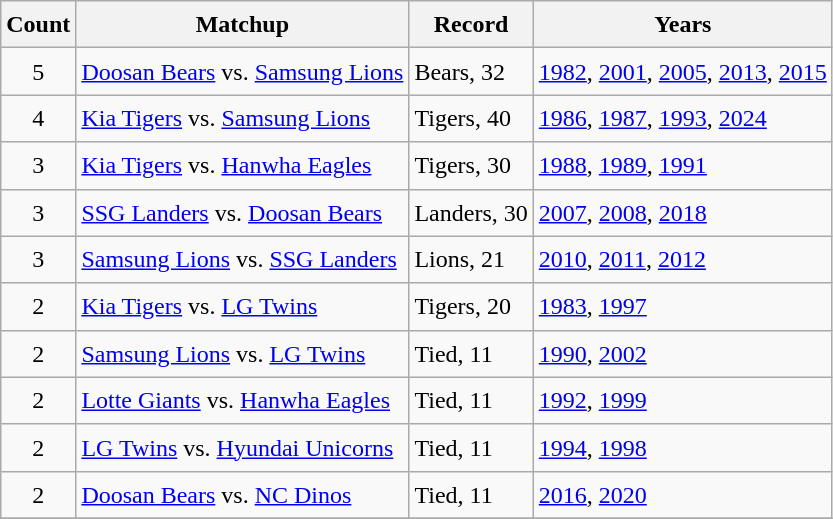<table class="wikitable" style="font-size:1.00em; line-height:1.5em;">
<tr>
<th>Count</th>
<th>Matchup</th>
<th>Record</th>
<th>Years</th>
</tr>
<tr>
<td align="center">5</td>
<td><a href='#'>Doosan Bears</a> vs. <a href='#'>Samsung Lions</a></td>
<td>Bears, 32</td>
<td><a href='#'>1982</a>, <a href='#'>2001</a>, <a href='#'>2005</a>, <a href='#'>2013</a>, <a href='#'>2015</a></td>
</tr>
<tr>
<td align="center">4</td>
<td><a href='#'>Kia Tigers</a> vs. <a href='#'>Samsung Lions</a></td>
<td>Tigers, 40</td>
<td><a href='#'>1986</a>, <a href='#'>1987</a>, <a href='#'>1993</a>, <a href='#'>2024</a></td>
</tr>
<tr>
<td align="center">3</td>
<td><a href='#'>Kia Tigers</a> vs. <a href='#'>Hanwha Eagles</a></td>
<td>Tigers, 30</td>
<td><a href='#'>1988</a>, <a href='#'>1989</a>, <a href='#'>1991</a></td>
</tr>
<tr>
<td align="center">3</td>
<td><a href='#'>SSG Landers</a> vs. <a href='#'>Doosan Bears</a></td>
<td>Landers, 30</td>
<td><a href='#'>2007</a>, <a href='#'>2008</a>, <a href='#'>2018</a></td>
</tr>
<tr>
<td align="center">3</td>
<td><a href='#'>Samsung Lions</a> vs. <a href='#'>SSG Landers</a></td>
<td>Lions, 21</td>
<td><a href='#'>2010</a>, <a href='#'>2011</a>, <a href='#'>2012</a></td>
</tr>
<tr>
<td align="center">2</td>
<td><a href='#'>Kia Tigers</a> vs. <a href='#'>LG Twins</a></td>
<td>Tigers, 20</td>
<td><a href='#'>1983</a>, <a href='#'>1997</a></td>
</tr>
<tr>
<td align="center">2</td>
<td><a href='#'>Samsung Lions</a> vs. <a href='#'>LG Twins</a></td>
<td>Tied, 11</td>
<td><a href='#'>1990</a>, <a href='#'>2002</a></td>
</tr>
<tr>
<td align="center">2</td>
<td><a href='#'>Lotte Giants</a> vs. <a href='#'>Hanwha Eagles</a></td>
<td>Tied, 11</td>
<td><a href='#'>1992</a>, <a href='#'>1999</a></td>
</tr>
<tr>
<td align="center">2</td>
<td><a href='#'>LG Twins</a> vs. <a href='#'>Hyundai Unicorns</a></td>
<td>Tied, 11</td>
<td><a href='#'>1994</a>, <a href='#'>1998</a></td>
</tr>
<tr>
<td align="center">2</td>
<td><a href='#'>Doosan Bears</a> vs. <a href='#'>NC Dinos</a></td>
<td>Tied, 11</td>
<td><a href='#'>2016</a>, <a href='#'>2020</a></td>
</tr>
<tr>
</tr>
</table>
